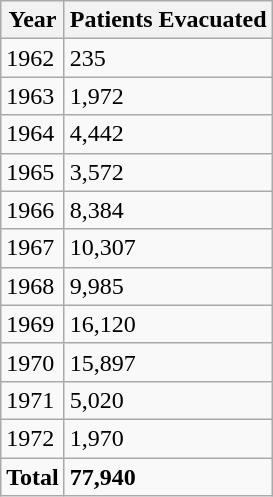<table class="wikitable">
<tr>
<th>Year</th>
<th>Patients Evacuated</th>
</tr>
<tr>
<td>1962</td>
<td>235</td>
</tr>
<tr>
<td>1963</td>
<td>1,972</td>
</tr>
<tr>
<td>1964</td>
<td>4,442</td>
</tr>
<tr>
<td>1965</td>
<td>3,572</td>
</tr>
<tr>
<td>1966</td>
<td>8,384</td>
</tr>
<tr>
<td>1967</td>
<td>10,307</td>
</tr>
<tr>
<td>1968</td>
<td>9,985</td>
</tr>
<tr>
<td>1969</td>
<td>16,120</td>
</tr>
<tr>
<td>1970</td>
<td>15,897</td>
</tr>
<tr>
<td>1971</td>
<td>5,020</td>
</tr>
<tr>
<td>1972</td>
<td>1,970</td>
</tr>
<tr>
<td><strong>Total</strong></td>
<td><strong>77,940</strong></td>
</tr>
</table>
